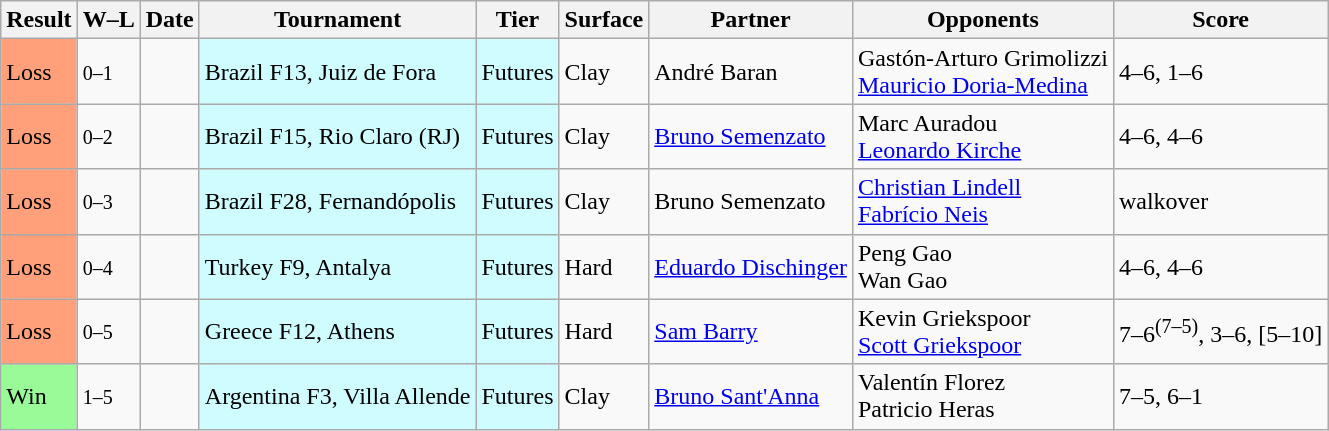<table class="sortable wikitable">
<tr>
<th>Result</th>
<th class="unsortable">W–L</th>
<th>Date</th>
<th>Tournament</th>
<th>Tier</th>
<th>Surface</th>
<th>Partner</th>
<th>Opponents</th>
<th class="unsortable">Score</th>
</tr>
<tr>
<td bgcolor=ffa07a>Loss</td>
<td><small>0–1</small></td>
<td></td>
<td style="background:#cffcff;">Brazil F13, Juiz de Fora</td>
<td style="background:#cffcff;">Futures</td>
<td>Clay</td>
<td> André Baran</td>
<td> Gastón-Arturo Grimolizzi <br>  <a href='#'>Mauricio Doria-Medina</a></td>
<td>4–6, 1–6</td>
</tr>
<tr>
<td bgcolor=ffa07a>Loss</td>
<td><small>0–2</small></td>
<td></td>
<td style="background:#cffcff;">Brazil F15, Rio Claro (RJ)</td>
<td style="background:#cffcff;">Futures</td>
<td>Clay</td>
<td> <a href='#'>Bruno Semenzato</a></td>
<td> Marc Auradou <br>  <a href='#'>Leonardo Kirche</a></td>
<td>4–6, 4–6</td>
</tr>
<tr>
<td bgcolor=ffa07a>Loss</td>
<td><small>0–3</small></td>
<td></td>
<td style="background:#cffcff;">Brazil F28, Fernandópolis</td>
<td style="background:#cffcff;">Futures</td>
<td>Clay</td>
<td> Bruno Semenzato</td>
<td> <a href='#'>Christian Lindell</a> <br>  <a href='#'>Fabrício Neis</a></td>
<td>walkover</td>
</tr>
<tr>
<td bgcolor=ffa07a>Loss</td>
<td><small>0–4</small></td>
<td></td>
<td style="background:#cffcff;">Turkey F9, Antalya</td>
<td style="background:#cffcff;">Futures</td>
<td>Hard</td>
<td> <a href='#'>Eduardo Dischinger</a></td>
<td> Peng Gao <br>  Wan Gao</td>
<td>4–6, 4–6</td>
</tr>
<tr>
<td bgcolor=ffa07a>Loss</td>
<td><small>0–5</small></td>
<td></td>
<td style="background:#cffcff;">Greece F12, Athens</td>
<td style="background:#cffcff;">Futures</td>
<td>Hard</td>
<td> <a href='#'>Sam Barry</a></td>
<td> Kevin Griekspoor <br>  <a href='#'>Scott Griekspoor</a></td>
<td>7–6<sup>(7–5)</sup>, 3–6, [5–10]</td>
</tr>
<tr>
<td bgcolor=98fb98>Win</td>
<td><small>1–5</small></td>
<td></td>
<td style="background:#cffcff;">Argentina F3, Villa Allende</td>
<td style="background:#cffcff;">Futures</td>
<td>Clay</td>
<td> <a href='#'>Bruno Sant'Anna</a></td>
<td> Valentín Florez <br>  Patricio Heras</td>
<td>7–5, 6–1</td>
</tr>
</table>
